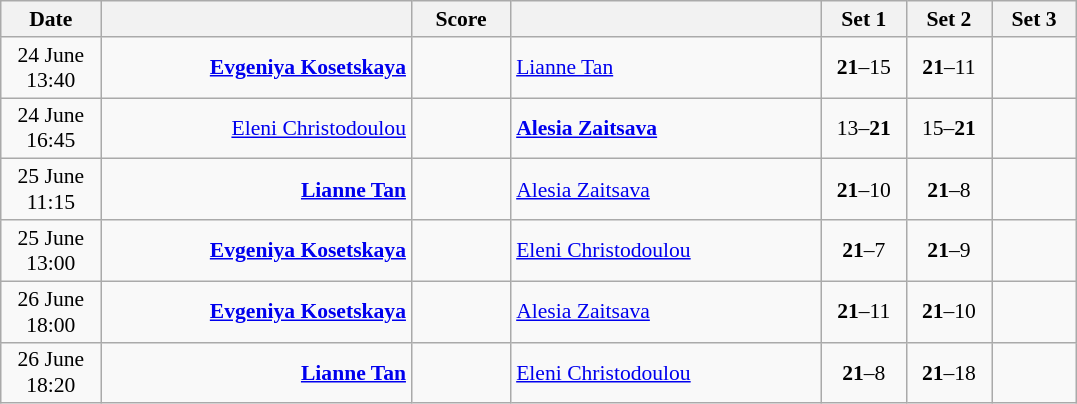<table class="wikitable" style="text-align: center; font-size:90% ">
<tr>
<th width="60">Date</th>
<th align="right" width="200"></th>
<th width="60">Score</th>
<th align="left" width="200"></th>
<th width="50">Set 1</th>
<th width="50">Set 2</th>
<th width="50">Set 3</th>
</tr>
<tr>
<td>24 June<br>13:40</td>
<td align="right"><strong><a href='#'>Evgeniya Kosetskaya</a> </strong></td>
<td align="center"></td>
<td align="left"> <a href='#'>Lianne Tan</a></td>
<td><strong>21</strong>–15</td>
<td><strong>21</strong>–11</td>
<td></td>
</tr>
<tr>
<td>24 June<br>16:45</td>
<td align="right"><a href='#'>Eleni Christodoulou</a> </td>
<td align="center"></td>
<td align="left"><strong> <a href='#'>Alesia Zaitsava</a></strong></td>
<td>13–<strong>21</strong></td>
<td>15–<strong>21</strong></td>
<td></td>
</tr>
<tr>
<td>25 June<br>11:15</td>
<td align="right"><strong><a href='#'>Lianne Tan</a> </strong></td>
<td align="center"></td>
<td align="left"> <a href='#'>Alesia Zaitsava</a></td>
<td><strong>21</strong>–10</td>
<td><strong>21</strong>–8</td>
<td></td>
</tr>
<tr>
<td>25 June<br>13:00</td>
<td align="right"><strong><a href='#'>Evgeniya Kosetskaya</a> </strong></td>
<td align="center"></td>
<td align="left"> <a href='#'>Eleni Christodoulou</a></td>
<td><strong>21</strong>–7</td>
<td><strong>21</strong>–9</td>
<td></td>
</tr>
<tr>
<td>26 June<br>18:00</td>
<td align="right"><strong><a href='#'>Evgeniya Kosetskaya</a> </strong></td>
<td align="center"></td>
<td align="left"> <a href='#'>Alesia Zaitsava</a></td>
<td><strong>21</strong>–11</td>
<td><strong>21</strong>–10</td>
<td></td>
</tr>
<tr>
<td>26 June<br>18:20</td>
<td align="right"><strong><a href='#'>Lianne Tan</a> </strong></td>
<td align="center"></td>
<td align="left"> <a href='#'>Eleni Christodoulou</a></td>
<td><strong>21</strong>–8</td>
<td><strong>21</strong>–18</td>
<td></td>
</tr>
</table>
